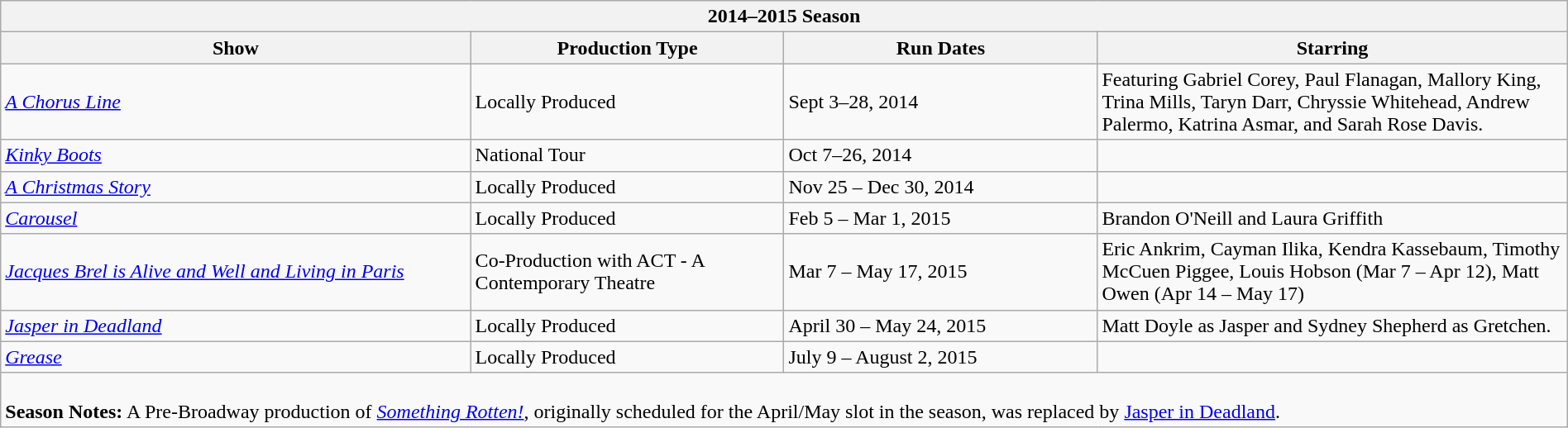<table class="wikitable collapsible autocollapse" width="100%">
<tr>
<th colspan="4">2014–2015 Season</th>
</tr>
<tr>
<th width=30%>Show</th>
<th width=20%>Production Type</th>
<th width=20%>Run Dates</th>
<th width=30%>Starring</th>
</tr>
<tr>
<td><em><a href='#'>A Chorus Line</a></em></td>
<td>Locally Produced</td>
<td>Sept 3–28, 2014</td>
<td>Featuring Gabriel Corey, Paul Flanagan, Mallory King, Trina Mills, Taryn Darr, Chryssie Whitehead, Andrew Palermo, Katrina Asmar, and Sarah Rose Davis.</td>
</tr>
<tr>
<td><em><a href='#'>Kinky Boots</a></em></td>
<td>National Tour</td>
<td>Oct 7–26, 2014</td>
<td></td>
</tr>
<tr>
<td><em><a href='#'>A Christmas Story</a></em></td>
<td>Locally Produced</td>
<td>Nov 25 – Dec 30, 2014</td>
<td></td>
</tr>
<tr>
<td><em><a href='#'>Carousel</a></em></td>
<td>Locally Produced</td>
<td>Feb 5 – Mar 1, 2015</td>
<td>Brandon O'Neill and Laura Griffith</td>
</tr>
<tr>
<td><em><a href='#'>Jacques Brel is Alive and Well and Living in Paris</a></em></td>
<td>Co-Production with ACT - A Contemporary Theatre</td>
<td>Mar 7 – May 17, 2015</td>
<td>Eric Ankrim, Cayman Ilika, Kendra Kassebaum, Timothy McCuen Piggee, Louis Hobson (Mar 7 – Apr 12), Matt Owen (Apr 14 – May 17)</td>
</tr>
<tr>
<td><em><a href='#'>Jasper in Deadland</a> </em></td>
<td>Locally Produced</td>
<td>April 30 – May 24, 2015</td>
<td>Matt Doyle as Jasper and Sydney Shepherd as Gretchen.</td>
</tr>
<tr>
<td><em><a href='#'>Grease</a></em></td>
<td>Locally Produced</td>
<td>July 9 – August 2, 2015</td>
<td></td>
</tr>
<tr>
<td colspan="4"><br><strong>Season Notes:</strong> A Pre-Broadway production of <em><a href='#'>Something Rotten!</a></em>, originally scheduled for the April/May slot in the season, was replaced by <a href='#'>Jasper in Deadland</a>.</td>
</tr>
</table>
